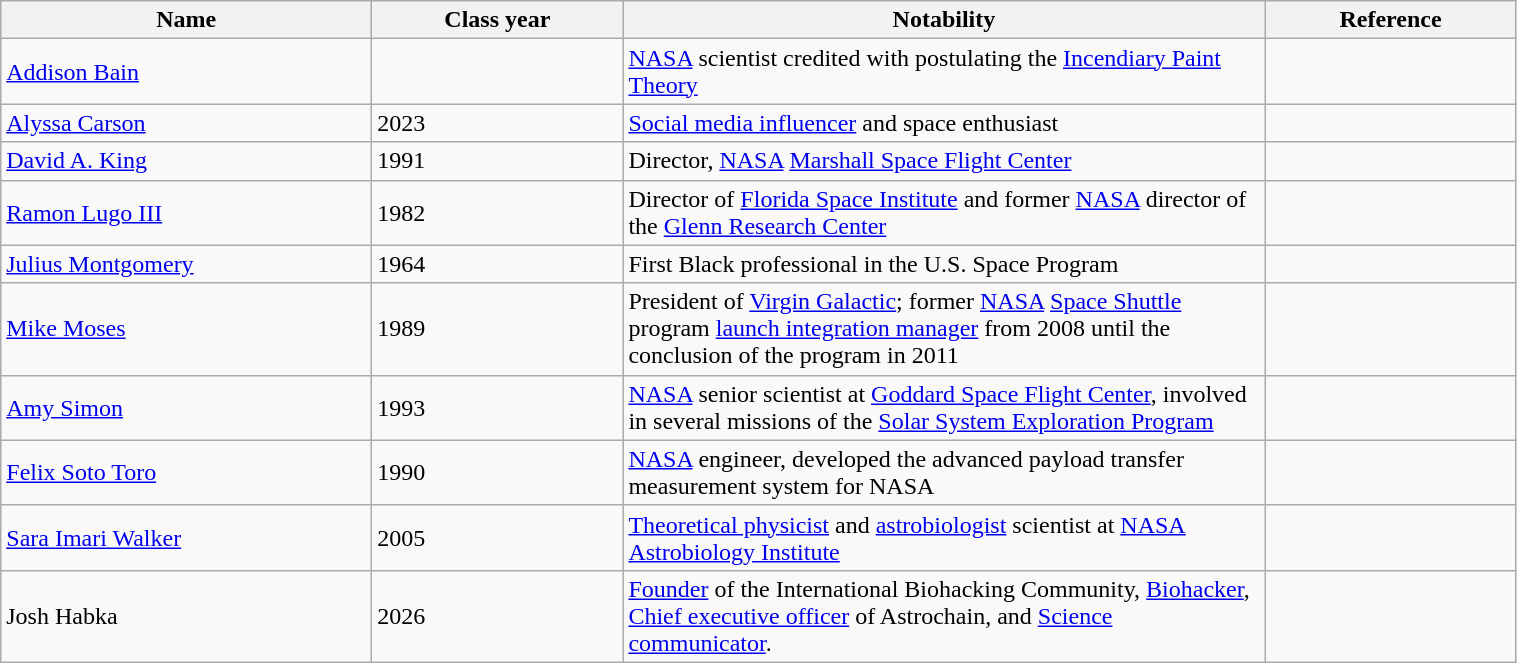<table class="wikitable sortable" style="width: 80%;">
<tr valign="top">
<th style="width: 15em;">Name</th>
<th style="width: 10em;">Class year</th>
<th>Notability</th>
<th class="unsortable"  style="width: 10em;">Reference</th>
</tr>
<tr>
<td><a href='#'>Addison Bain</a></td>
<td></td>
<td><a href='#'>NASA</a> scientist credited with postulating the <a href='#'>Incendiary Paint Theory</a></td>
<td></td>
</tr>
<tr>
<td><a href='#'>Alyssa Carson</a></td>
<td>2023</td>
<td><a href='#'>Social media influencer</a> and space enthusiast</td>
<td></td>
</tr>
<tr>
<td><a href='#'>David A. King</a></td>
<td>1991</td>
<td>Director, <a href='#'>NASA</a> <a href='#'>Marshall Space Flight Center</a></td>
<td></td>
</tr>
<tr>
<td><a href='#'>Ramon Lugo III</a></td>
<td>1982</td>
<td>Director of <a href='#'>Florida Space Institute</a> and former <a href='#'>NASA</a> director of the <a href='#'>Glenn Research Center</a></td>
<td></td>
</tr>
<tr>
<td><a href='#'>Julius Montgomery</a></td>
<td>1964</td>
<td>First Black professional in the U.S. Space Program</td>
<td></td>
</tr>
<tr>
<td><a href='#'>Mike Moses</a></td>
<td>1989</td>
<td>President of <a href='#'>Virgin Galactic</a>; former <a href='#'>NASA</a> <a href='#'>Space Shuttle</a> program <a href='#'>launch integration manager</a> from 2008 until the conclusion of the program in 2011</td>
<td></td>
</tr>
<tr>
<td><a href='#'>Amy Simon</a></td>
<td>1993</td>
<td><a href='#'>NASA</a> senior scientist at <a href='#'>Goddard Space Flight Center</a>, involved in several missions of the <a href='#'>Solar System Exploration Program</a></td>
<td></td>
</tr>
<tr>
<td><a href='#'>Felix Soto Toro</a></td>
<td>1990</td>
<td><a href='#'>NASA</a> engineer, developed the advanced payload transfer measurement system for NASA</td>
<td></td>
</tr>
<tr>
<td><a href='#'>Sara Imari Walker</a></td>
<td>2005</td>
<td><a href='#'>Theoretical physicist</a> and <a href='#'>astrobiologist</a> scientist at <a href='#'>NASA Astrobiology Institute</a></td>
<td></td>
</tr>
<tr>
<td>Josh Habka</td>
<td>2026</td>
<td><a href='#'>Founder</a> of the International Biohacking Community, <a href='#'>Biohacker</a>, <a href='#'>Chief executive officer</a> of Astrochain, and <a href='#'>Science communicator</a>.</td>
<td></td>
</tr>
</table>
